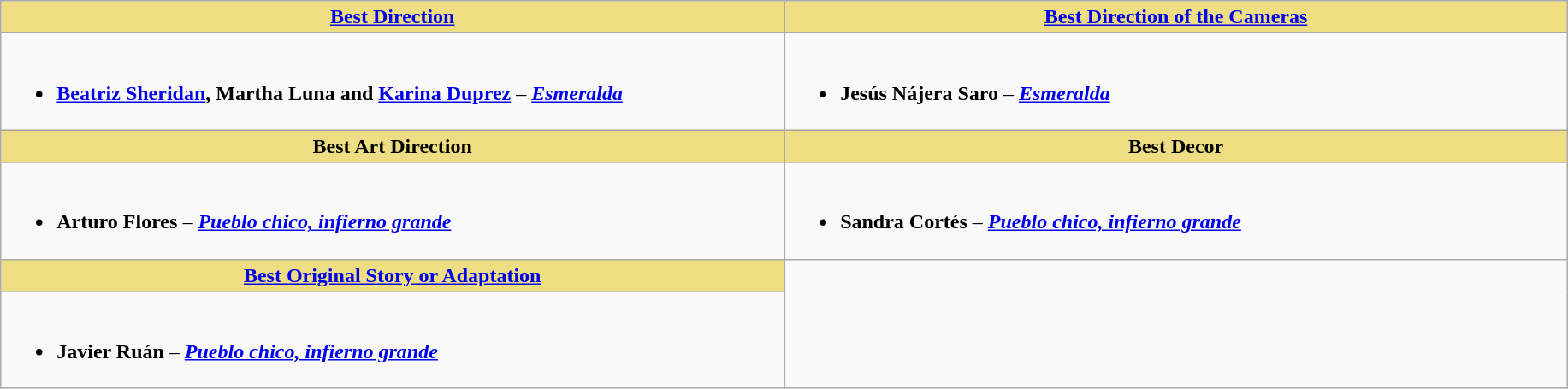<table class="wikitable">
<tr>
<th style="background:#EEDD82; width:40%"><a href='#'>Best Direction</a></th>
<th style="background:#EEDD82; width:40%"><a href='#'>Best Direction of the Cameras</a></th>
</tr>
<tr>
<td valign="top"><br><ul><li><strong><a href='#'>Beatriz Sheridan</a>, Martha Luna and <a href='#'>Karina Duprez</a></strong> – <strong><em><a href='#'>Esmeralda</a></em></strong></li></ul></td>
<td valign="top"><br><ul><li><strong>Jesús Nájera Saro</strong> – <strong><em><a href='#'>Esmeralda</a></em></strong></li></ul></td>
</tr>
<tr>
<th style="background:#EEDD82; width:40%">Best Art Direction</th>
<th style="background:#EEDD82; width:40%">Best Decor</th>
</tr>
<tr>
<td valign="top"><br><ul><li><strong>Arturo Flores</strong> – <strong><em><a href='#'>Pueblo chico, infierno grande</a></em></strong></li></ul></td>
<td valign="top"><br><ul><li><strong>Sandra Cortés</strong> – <strong><em><a href='#'>Pueblo chico, infierno grande</a></em></strong></li></ul></td>
</tr>
<tr>
<th style="background:#EEDD82; width:40%"><a href='#'>Best Original Story or Adaptation</a></th>
</tr>
<tr>
<td valign="top"><br><ul><li><strong>Javier Ruán</strong> – <strong><em><a href='#'>Pueblo chico, infierno grande</a></em></strong></li></ul></td>
</tr>
</table>
